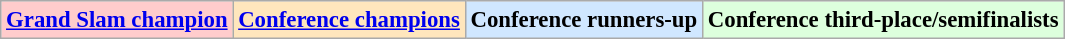<table class="wikitable" style="font-size:95%">
<tr>
<td align="center" bgcolor="#FFCCCC"><strong><a href='#'>Grand Slam champion</a></strong></td>
<td align="center" bgcolor="FFE6BD"><strong><a href='#'>Conference champions</a></strong></td>
<td align="center" bgcolor="D0E7FF"><strong>Conference runners-up</strong></td>
<td align="center" bgcolor="#DDFFDD"><strong>Conference third-place/semifinalists</strong></td>
</tr>
</table>
